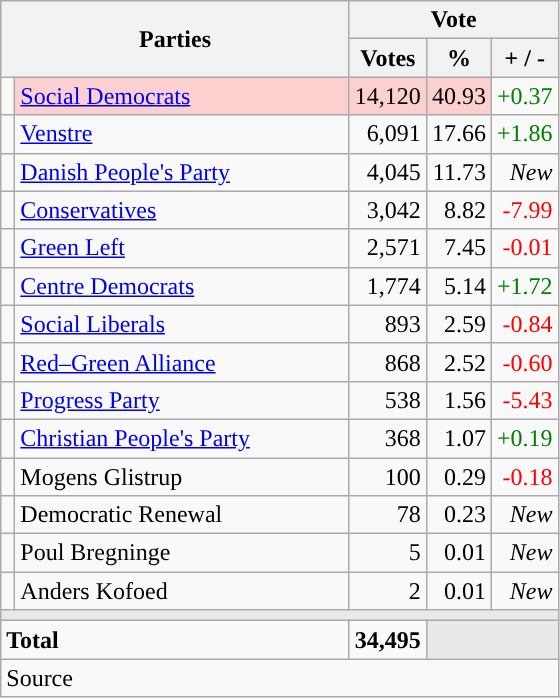<table class="wikitable" style="text-align:right;">
<tr>
<th style="text-align:centre;" rowspan="2" colspan="2" width="225">Parties</th>
<th colspan="3">Vote</th>
</tr>
<tr>
<th width="15">Votes</th>
<th width="15">%</th>
<th width="15">+ / -</th>
</tr>
<tr>
<td width="2" style="color:inherit;background:"></td>
<td bgcolor=#fbd0ce  align="left"><a href='#'>Social Democrats</a></td>
<td bgcolor=#fbd0ce>14,120</td>
<td bgcolor=#fbd0ce>40.93</td>
<td style=color:green;>+0.37</td>
</tr>
<tr>
<td width="2" style="color:inherit;background:"></td>
<td align="left"><a href='#'>Venstre</a></td>
<td>6,091</td>
<td>17.66</td>
<td style=color:green;>+1.86</td>
</tr>
<tr>
<td width="2" style="color:inherit;background:"></td>
<td align="left"><a href='#'>Danish People's Party</a></td>
<td>4,045</td>
<td>11.73</td>
<td><em>New</em></td>
</tr>
<tr>
<td width="2" style="color:inherit;background:"></td>
<td align="left"><a href='#'>Conservatives</a></td>
<td>3,042</td>
<td>8.82</td>
<td style=color:red;>-7.99</td>
</tr>
<tr>
<td width="2" style="color:inherit;background:"></td>
<td align="left"><a href='#'>Green Left</a></td>
<td>2,571</td>
<td>7.45</td>
<td style=color:red;>-0.01</td>
</tr>
<tr>
<td width="2" style="color:inherit;background:"></td>
<td align="left"><a href='#'>Centre Democrats</a></td>
<td>1,774</td>
<td>5.14</td>
<td style=color:green;>+1.72</td>
</tr>
<tr>
<td width="2" style="color:inherit;background:"></td>
<td align="left"><a href='#'>Social Liberals</a></td>
<td>893</td>
<td>2.59</td>
<td style=color:red;>-0.84</td>
</tr>
<tr>
<td width="2" style="color:inherit;background:"></td>
<td align="left"><a href='#'>Red–Green Alliance</a></td>
<td>868</td>
<td>2.52</td>
<td style=color:red;>-0.60</td>
</tr>
<tr>
<td width="2" style="color:inherit;background:"></td>
<td align="left"><a href='#'>Progress Party</a></td>
<td>538</td>
<td>1.56</td>
<td style=color:red;>-5.43</td>
</tr>
<tr>
<td width="2" style="color:inherit;background:"></td>
<td align="left"><a href='#'>Christian People's Party</a></td>
<td>368</td>
<td>1.07</td>
<td style=color:green;>+0.19</td>
</tr>
<tr>
<td width="2" style="color:inherit;background:"></td>
<td align="left">Mogens Glistrup</td>
<td>100</td>
<td>0.29</td>
<td style=color:red;>-0.18</td>
</tr>
<tr>
<td width="2" style="color:inherit;background:"></td>
<td align="left">Democratic Renewal</td>
<td>78</td>
<td>0.23</td>
<td><em>New</em></td>
</tr>
<tr>
<td width="2" style="color:inherit;background:"></td>
<td align="left">Poul Bregninge</td>
<td>5</td>
<td>0.01</td>
<td><em>New</em></td>
</tr>
<tr>
<td width="2" style="color:inherit;background:"></td>
<td align="left">Anders Kofoed</td>
<td>2</td>
<td>0.01</td>
<td><em>New</em></td>
</tr>
<tr>
<td colspan="7" bgcolor="#E9E9E9"></td>
</tr>
<tr>
<td align="left" colspan="2"><strong>Total</strong></td>
<td><strong>34,495</strong></td>
<td bgcolor="#E9E9E9" colspan="2"></td>
</tr>
<tr>
<td align="left" colspan="6">Source</td>
</tr>
</table>
